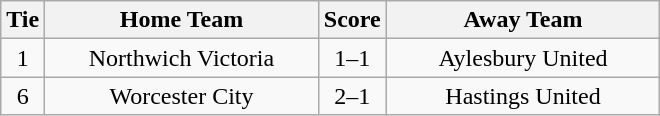<table class="wikitable" style="text-align:center;">
<tr>
<th width=20>Tie</th>
<th width=175>Home Team</th>
<th width=20>Score</th>
<th width=175>Away Team</th>
</tr>
<tr>
<td>1</td>
<td>Northwich Victoria</td>
<td>1–1</td>
<td>Aylesbury United</td>
</tr>
<tr>
<td>6</td>
<td>Worcester City</td>
<td>2–1</td>
<td>Hastings United</td>
</tr>
</table>
